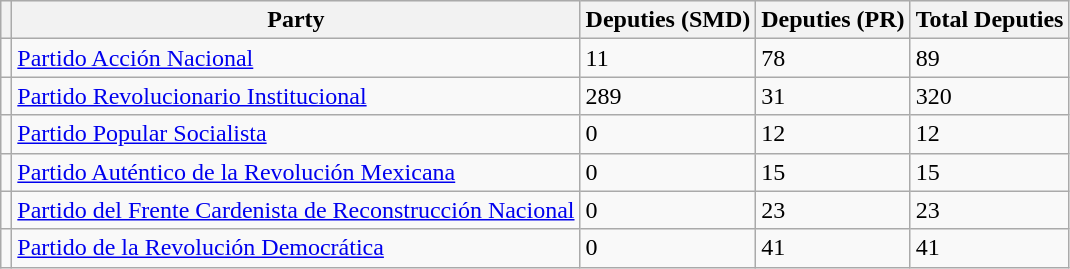<table class="wikitable">
<tr style="background:#efefef;">
<th></th>
<th><strong>Party</strong></th>
<th><strong>Deputies (SMD)</strong></th>
<th><strong>Deputies (PR)</strong></th>
<th><strong>Total Deputies</strong></th>
</tr>
<tr>
<td></td>
<td><a href='#'>Partido Acción Nacional</a></td>
<td>11</td>
<td>78</td>
<td>89</td>
</tr>
<tr>
<td></td>
<td><a href='#'>Partido Revolucionario Institucional</a></td>
<td>289</td>
<td>31</td>
<td>320</td>
</tr>
<tr>
<td></td>
<td><a href='#'>Partido Popular Socialista</a></td>
<td>0</td>
<td>12</td>
<td>12</td>
</tr>
<tr>
<td></td>
<td><a href='#'>Partido Auténtico de la Revolución Mexicana</a></td>
<td>0</td>
<td>15</td>
<td>15</td>
</tr>
<tr>
<td></td>
<td><a href='#'>Partido del Frente Cardenista de Reconstrucción Nacional</a></td>
<td>0</td>
<td>23</td>
<td>23</td>
</tr>
<tr>
<td></td>
<td><a href='#'>Partido de la Revolución Democrática</a></td>
<td>0</td>
<td>41</td>
<td>41</td>
</tr>
</table>
